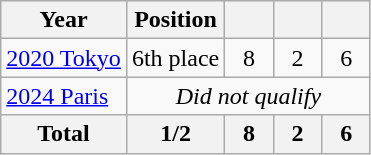<table class="wikitable" style="text-align: center;">
<tr>
<th>Year</th>
<th>Position</th>
<th width=25px></th>
<th width=25px></th>
<th width=25px></th>
</tr>
<tr>
<td style="text-align: left;"> <a href='#'>2020 Tokyo</a></td>
<td>6th place</td>
<td>8</td>
<td>2</td>
<td>6</td>
</tr>
<tr>
<td style="text-align: left;"> <a href='#'>2024 Paris</a></td>
<td colspan=4><em>Did not qualify</em></td>
</tr>
<tr>
<th>Total</th>
<th>1/2</th>
<th>8</th>
<th>2</th>
<th>6</th>
</tr>
</table>
